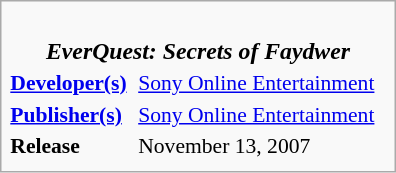<table class="infobox" style="float:right; width:264px; font-size:90%;">
<tr>
<td colspan=2 style="font-size:110%; text-align:center;"><br><strong><em>EverQuest: Secrets of Faydwer</em></strong><br></td>
</tr>
<tr>
<td><strong><a href='#'>Developer(s)</a></strong></td>
<td><a href='#'>Sony Online Entertainment</a></td>
</tr>
<tr>
<td><strong><a href='#'>Publisher(s)</a></strong></td>
<td><a href='#'>Sony Online Entertainment</a></td>
</tr>
<tr>
<td><strong>Release</strong></td>
<td>November 13, 2007</td>
</tr>
<tr>
</tr>
</table>
